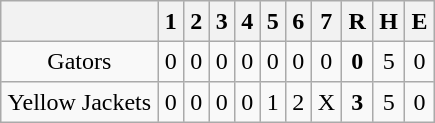<table align = right border="2" cellpadding="4" cellspacing="0" style="margin: 1em 1em 1em 1em; background: #F9F9F9; border: 1px #aaa solid; border-collapse: collapse;">
<tr align=center style="background: #F2F2F2;">
<th></th>
<th>1</th>
<th>2</th>
<th>3</th>
<th>4</th>
<th>5</th>
<th>6</th>
<th>7</th>
<th>R</th>
<th>H</th>
<th>E</th>
</tr>
<tr align=center>
<td>Gators</td>
<td>0</td>
<td>0</td>
<td>0</td>
<td>0</td>
<td>0</td>
<td>0</td>
<td>0</td>
<td><strong>0</strong></td>
<td>5</td>
<td>0</td>
</tr>
<tr align=center>
<td>Yellow Jackets</td>
<td>0</td>
<td>0</td>
<td>0</td>
<td>0</td>
<td>1</td>
<td>2</td>
<td>X</td>
<td><strong>3</strong></td>
<td>5</td>
<td>0</td>
</tr>
</table>
